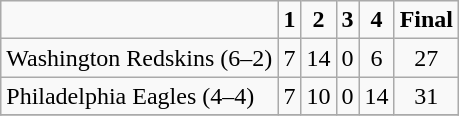<table class="wikitable" 80%>
<tr align="center">
<td></td>
<td><strong>1</strong></td>
<td><strong>2</strong></td>
<td><strong>3</strong></td>
<td><strong>4</strong></td>
<td><strong>Final</strong></td>
</tr>
<tr align="center" bgcolor="">
<td – align="left">Washington Redskins (6–2)</td>
<td>7</td>
<td>14</td>
<td>0</td>
<td>6</td>
<td>27</td>
</tr>
<tr align="center" bgcolor="">
<td – align="left">Philadelphia Eagles (4–4)</td>
<td>7</td>
<td>10</td>
<td>0</td>
<td>14</td>
<td>31</td>
</tr>
<tr align="center" bgcolor="">
</tr>
</table>
